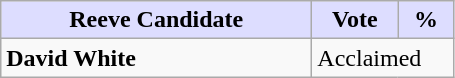<table class="wikitable">
<tr>
<th style="background:#ddf; width:200px;">Reeve Candidate</th>
<th style="background:#ddf; width:50px;">Vote</th>
<th style="background:#ddf; width:30px;">%</th>
</tr>
<tr>
<td><strong>David White</strong></td>
<td colspan="2">Acclaimed</td>
</tr>
</table>
